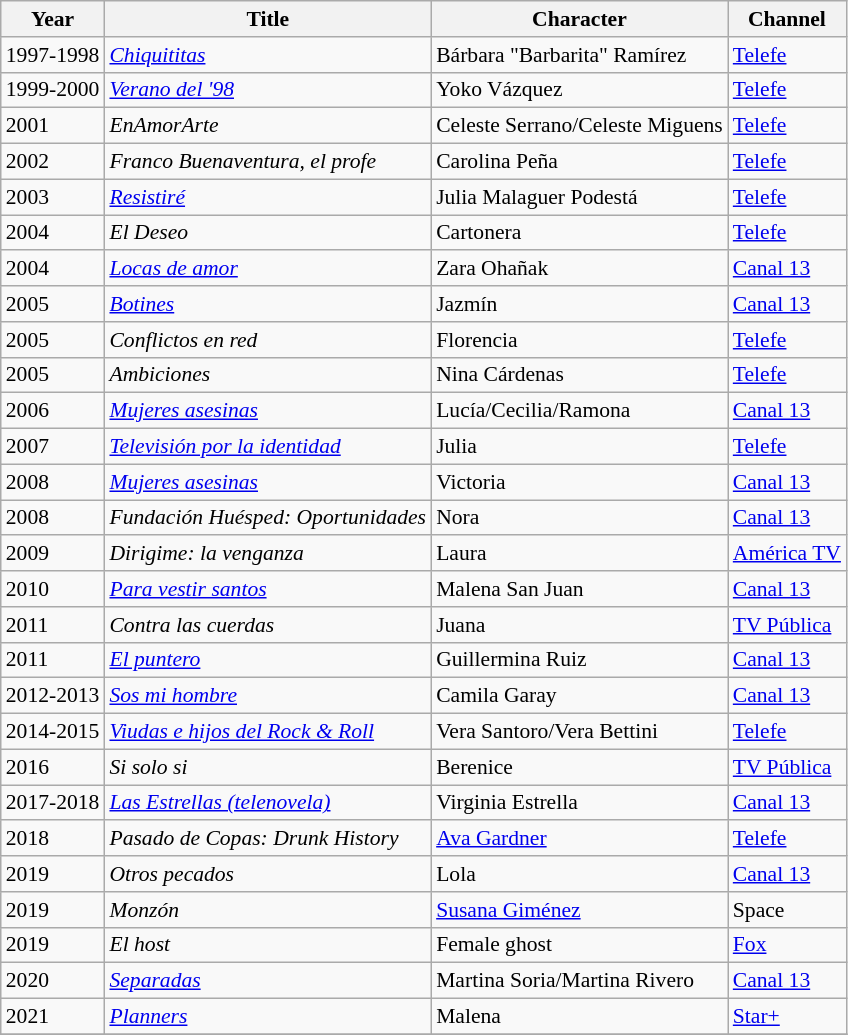<table class="wikitable" style="font-size: 90%;">
<tr>
<th>Year</th>
<th>Title</th>
<th>Character</th>
<th>Channel</th>
</tr>
<tr>
<td>1997-1998</td>
<td><em><a href='#'>Chiquititas</a></em></td>
<td>Bárbara "Barbarita" Ramírez</td>
<td><a href='#'>Telefe</a></td>
</tr>
<tr>
<td>1999-2000</td>
<td><em><a href='#'>Verano del '98</a></em></td>
<td>Yoko Vázquez</td>
<td><a href='#'>Telefe</a></td>
</tr>
<tr>
<td>2001</td>
<td><em>EnAmorArte</em></td>
<td>Celeste Serrano/Celeste Miguens</td>
<td><a href='#'>Telefe</a></td>
</tr>
<tr>
<td>2002</td>
<td><em>Franco Buenaventura, el profe</em></td>
<td>Carolina Peña</td>
<td><a href='#'>Telefe</a></td>
</tr>
<tr>
<td>2003</td>
<td><em><a href='#'>Resistiré</a></em></td>
<td>Julia Malaguer Podestá</td>
<td><a href='#'>Telefe</a></td>
</tr>
<tr>
<td>2004</td>
<td><em>El Deseo</em></td>
<td>Cartonera</td>
<td><a href='#'>Telefe</a></td>
</tr>
<tr>
<td>2004</td>
<td><em><a href='#'>Locas de amor</a></em></td>
<td>Zara Ohañak</td>
<td><a href='#'>Canal 13</a></td>
</tr>
<tr>
<td>2005</td>
<td><em><a href='#'>Botines</a></em></td>
<td>Jazmín</td>
<td><a href='#'>Canal 13</a></td>
</tr>
<tr>
<td>2005</td>
<td><em>Conflictos en red</em></td>
<td>Florencia</td>
<td><a href='#'>Telefe</a></td>
</tr>
<tr>
<td>2005</td>
<td><em>Ambiciones</em></td>
<td>Nina Cárdenas</td>
<td><a href='#'>Telefe</a></td>
</tr>
<tr>
<td>2006</td>
<td><em><a href='#'>Mujeres asesinas</a></em></td>
<td>Lucía/Cecilia/Ramona</td>
<td><a href='#'>Canal 13</a></td>
</tr>
<tr>
<td>2007</td>
<td><em><a href='#'>Televisión por la identidad</a></em></td>
<td>Julia</td>
<td><a href='#'>Telefe</a></td>
</tr>
<tr>
<td>2008</td>
<td><em><a href='#'>Mujeres asesinas</a></em></td>
<td>Victoria</td>
<td><a href='#'>Canal 13</a></td>
</tr>
<tr>
<td>2008</td>
<td><em>Fundación Huésped: Oportunidades</em></td>
<td>Nora</td>
<td><a href='#'>Canal 13</a></td>
</tr>
<tr>
<td>2009</td>
<td><em>Dirigime: la venganza</em></td>
<td>Laura</td>
<td><a href='#'>América TV</a></td>
</tr>
<tr>
<td>2010</td>
<td><em><a href='#'>Para vestir santos</a></em></td>
<td>Malena San Juan</td>
<td><a href='#'>Canal 13</a></td>
</tr>
<tr>
<td>2011</td>
<td><em>Contra las cuerdas</em></td>
<td>Juana</td>
<td><a href='#'>TV Pública</a></td>
</tr>
<tr>
<td>2011</td>
<td><em><a href='#'>El puntero</a></em></td>
<td>Guillermina Ruiz</td>
<td><a href='#'>Canal 13</a></td>
</tr>
<tr>
<td>2012-2013</td>
<td><em><a href='#'>Sos mi hombre</a></em></td>
<td>Camila Garay</td>
<td><a href='#'>Canal 13</a></td>
</tr>
<tr>
<td>2014-2015</td>
<td><em><a href='#'>Viudas e hijos del Rock & Roll</a></em></td>
<td>Vera Santoro/Vera Bettini</td>
<td><a href='#'>Telefe</a></td>
</tr>
<tr>
<td>2016</td>
<td><em>Si solo si</em></td>
<td>Berenice</td>
<td><a href='#'>TV Pública</a></td>
</tr>
<tr>
<td>2017-2018</td>
<td><em><a href='#'>Las Estrellas (telenovela)</a></em></td>
<td>Virginia Estrella</td>
<td><a href='#'>Canal 13</a></td>
</tr>
<tr>
<td>2018</td>
<td><em>Pasado de Copas: Drunk History</em></td>
<td><a href='#'>Ava Gardner</a></td>
<td><a href='#'>Telefe</a></td>
</tr>
<tr>
<td>2019</td>
<td><em>Otros pecados</em></td>
<td>Lola</td>
<td><a href='#'>Canal 13</a></td>
</tr>
<tr>
<td>2019</td>
<td><em>Monzón</em></td>
<td><a href='#'>Susana Giménez</a></td>
<td>Space</td>
</tr>
<tr>
<td>2019</td>
<td><em>El host</em></td>
<td>Female ghost</td>
<td><a href='#'>Fox</a></td>
</tr>
<tr>
<td>2020</td>
<td><em><a href='#'>Separadas</a></em></td>
<td>Martina Soria/Martina Rivero</td>
<td><a href='#'>Canal 13</a></td>
</tr>
<tr>
<td>2021</td>
<td><em><a href='#'>Planners</a></em></td>
<td>Malena</td>
<td><a href='#'>Star+</a></td>
</tr>
<tr>
</tr>
</table>
